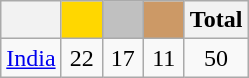<table class="wikitable">
<tr>
<th></th>
<th style="background-color:gold">        </th>
<th style="background-color:silver">      </th>
<th style="background-color:#CC9966">      </th>
<th>Total</th>
</tr>
<tr align="center">
<td> <a href='#'>India</a></td>
<td>22</td>
<td>17</td>
<td>11</td>
<td>50</td>
</tr>
</table>
